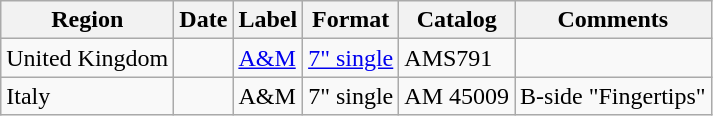<table class="wikitable">
<tr>
<th>Region</th>
<th>Date</th>
<th>Label</th>
<th>Format</th>
<th>Catalog</th>
<th>Comments</th>
</tr>
<tr>
<td>United Kingdom</td>
<td></td>
<td><a href='#'>A&M</a></td>
<td><a href='#'>7" single</a></td>
<td>AMS791</td>
<td></td>
</tr>
<tr>
<td>Italy</td>
<td></td>
<td>A&M</td>
<td>7" single</td>
<td>AM 45009</td>
<td>B-side "Fingertips"</td>
</tr>
</table>
